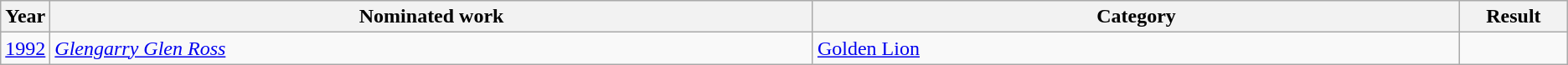<table class="wikitable">
<tr>
<th scope="col" style="width:1em;">Year</th>
<th scope="col" style="width:39em;">Nominated work</th>
<th scope="col" style="width:33em;">Category</th>
<th scope="col" style="width:5em;">Result</th>
</tr>
<tr>
<td><a href='#'>1992</a></td>
<td><em><a href='#'>Glengarry Glen Ross</a></em></td>
<td><a href='#'>Golden Lion</a></td>
<td></td>
</tr>
</table>
